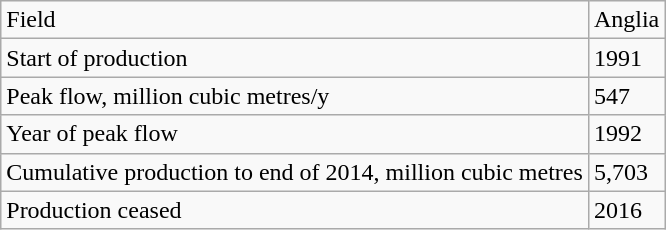<table class="wikitable">
<tr>
<td>Field</td>
<td>Anglia</td>
</tr>
<tr>
<td>Start of production</td>
<td>1991</td>
</tr>
<tr>
<td>Peak flow, million cubic metres/y</td>
<td>547</td>
</tr>
<tr>
<td>Year of peak flow</td>
<td>1992</td>
</tr>
<tr>
<td>Cumulative production to end of 2014, million cubic  metres</td>
<td>5,703</td>
</tr>
<tr>
<td>Production ceased</td>
<td>2016</td>
</tr>
</table>
